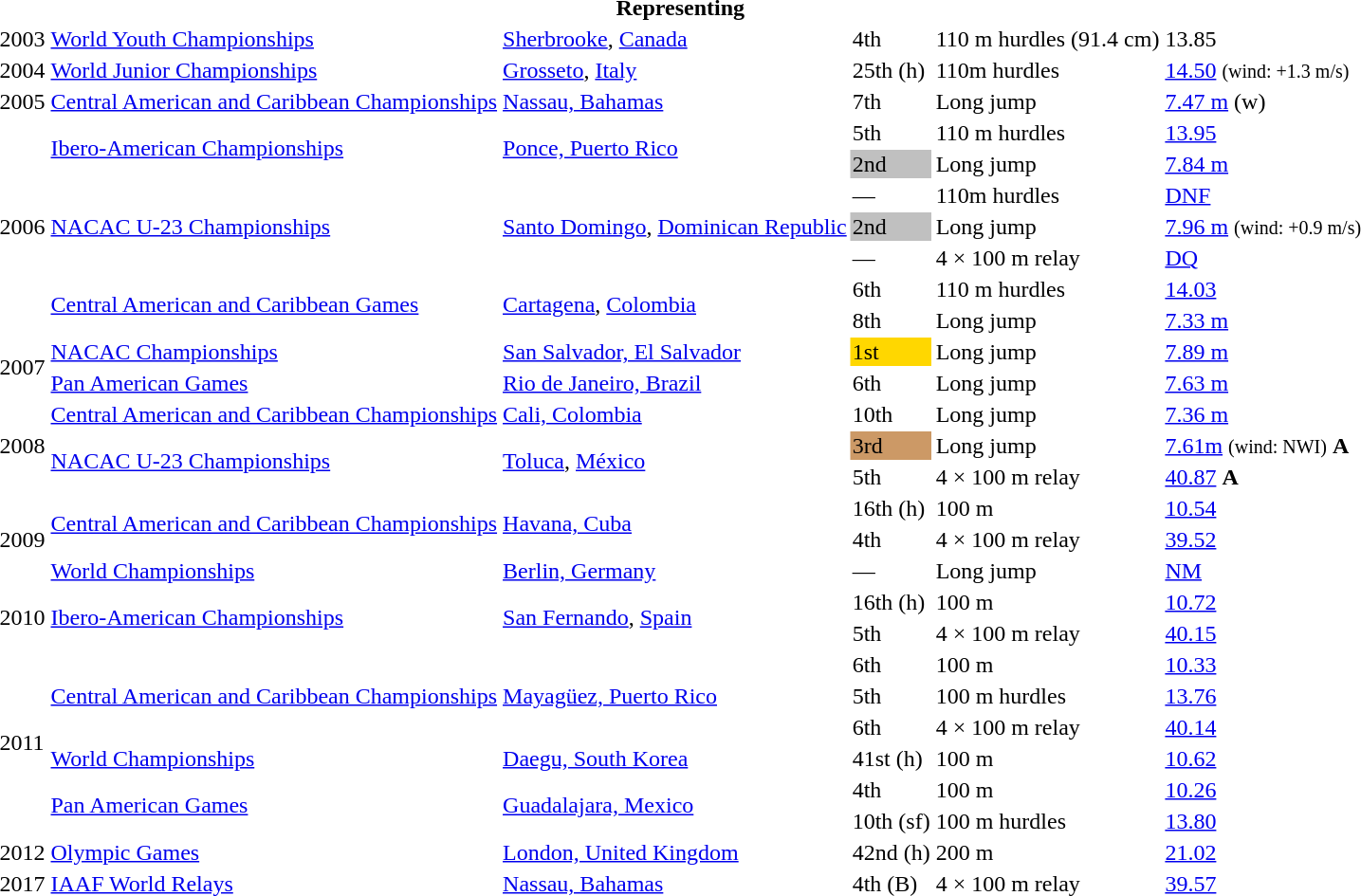<table>
<tr>
<th colspan="6">Representing </th>
</tr>
<tr>
<td>2003</td>
<td><a href='#'>World Youth Championships</a></td>
<td><a href='#'>Sherbrooke</a>, <a href='#'>Canada</a></td>
<td>4th</td>
<td>110 m hurdles (91.4 cm)</td>
<td>13.85</td>
</tr>
<tr>
<td>2004</td>
<td><a href='#'>World Junior Championships</a></td>
<td><a href='#'>Grosseto</a>, <a href='#'>Italy</a></td>
<td>25th (h)</td>
<td>110m hurdles</td>
<td><a href='#'>14.50</a> <small>(wind: +1.3 m/s)</small></td>
</tr>
<tr>
<td>2005</td>
<td><a href='#'>Central American and Caribbean Championships</a></td>
<td><a href='#'>Nassau, Bahamas</a></td>
<td>7th</td>
<td>Long jump</td>
<td><a href='#'>7.47 m</a> (w)</td>
</tr>
<tr>
<td rowspan=7>2006</td>
<td rowspan=2><a href='#'>Ibero-American Championships</a></td>
<td rowspan=2><a href='#'>Ponce, Puerto Rico</a></td>
<td>5th</td>
<td>110 m hurdles</td>
<td><a href='#'>13.95</a></td>
</tr>
<tr>
<td bgcolor=silver>2nd</td>
<td>Long jump</td>
<td><a href='#'>7.84 m</a></td>
</tr>
<tr>
<td rowspan=3><a href='#'>NACAC U-23 Championships</a></td>
<td rowspan=3><a href='#'>Santo Domingo</a>, <a href='#'>Dominican Republic</a></td>
<td>—</td>
<td>110m hurdles</td>
<td><a href='#'>DNF</a></td>
</tr>
<tr>
<td bgcolor=silver>2nd</td>
<td>Long jump</td>
<td><a href='#'>7.96 m</a> <small>(wind: +0.9 m/s)</small></td>
</tr>
<tr>
<td>—</td>
<td>4 × 100 m relay</td>
<td><a href='#'>DQ</a></td>
</tr>
<tr>
<td rowspan=2><a href='#'>Central American and Caribbean Games</a></td>
<td rowspan=2><a href='#'>Cartagena</a>, <a href='#'>Colombia</a></td>
<td>6th</td>
<td>110 m hurdles</td>
<td><a href='#'>14.03</a></td>
</tr>
<tr>
<td>8th</td>
<td>Long jump</td>
<td><a href='#'>7.33 m</a></td>
</tr>
<tr>
<td rowspan=2>2007</td>
<td><a href='#'>NACAC Championships</a></td>
<td><a href='#'>San Salvador, El Salvador</a></td>
<td bgcolor=gold>1st</td>
<td>Long jump</td>
<td><a href='#'>7.89 m</a></td>
</tr>
<tr>
<td><a href='#'>Pan American Games</a></td>
<td><a href='#'>Rio de Janeiro, Brazil</a></td>
<td>6th</td>
<td>Long jump</td>
<td><a href='#'>7.63 m</a></td>
</tr>
<tr>
<td rowspan=3>2008</td>
<td><a href='#'>Central American and Caribbean Championships</a></td>
<td><a href='#'>Cali, Colombia</a></td>
<td>10th</td>
<td>Long jump</td>
<td><a href='#'>7.36 m</a></td>
</tr>
<tr>
<td rowspan=2><a href='#'>NACAC U-23 Championships</a></td>
<td rowspan=2><a href='#'>Toluca</a>, <a href='#'>México</a></td>
<td bgcolor="cc9966">3rd</td>
<td>Long jump</td>
<td><a href='#'>7.61m</a> <small>(wind: NWI)</small> <strong>A</strong></td>
</tr>
<tr>
<td>5th</td>
<td>4 × 100 m relay</td>
<td><a href='#'>40.87</a> <strong>A</strong></td>
</tr>
<tr>
<td rowspan=3>2009</td>
<td rowspan=2><a href='#'>Central American and Caribbean Championships</a></td>
<td rowspan=2><a href='#'>Havana, Cuba</a></td>
<td>16th (h)</td>
<td>100 m</td>
<td><a href='#'>10.54</a></td>
</tr>
<tr>
<td>4th</td>
<td>4 × 100 m relay</td>
<td><a href='#'>39.52</a></td>
</tr>
<tr>
<td><a href='#'>World Championships</a></td>
<td><a href='#'>Berlin, Germany</a></td>
<td>—</td>
<td>Long jump</td>
<td><a href='#'>NM</a></td>
</tr>
<tr>
<td rowspan=2>2010</td>
<td rowspan=2><a href='#'>Ibero-American Championships</a></td>
<td rowspan=2><a href='#'>San Fernando</a>, <a href='#'>Spain</a></td>
<td>16th (h)</td>
<td>100 m</td>
<td><a href='#'>10.72</a></td>
</tr>
<tr>
<td>5th</td>
<td>4 × 100 m relay</td>
<td><a href='#'>40.15</a></td>
</tr>
<tr>
<td rowspan=6>2011</td>
<td rowspan=3><a href='#'>Central American and Caribbean Championships</a></td>
<td rowspan=3><a href='#'>Mayagüez, Puerto Rico</a></td>
<td>6th</td>
<td>100 m</td>
<td><a href='#'>10.33</a></td>
</tr>
<tr>
<td>5th</td>
<td>100 m hurdles</td>
<td><a href='#'>13.76</a></td>
</tr>
<tr>
<td>6th</td>
<td>4 × 100 m relay</td>
<td><a href='#'>40.14</a></td>
</tr>
<tr>
<td><a href='#'>World Championships</a></td>
<td><a href='#'>Daegu, South Korea</a></td>
<td>41st (h)</td>
<td>100 m</td>
<td><a href='#'>10.62</a></td>
</tr>
<tr>
<td rowspan=2><a href='#'>Pan American Games</a></td>
<td rowspan=2><a href='#'>Guadalajara, Mexico</a></td>
<td>4th</td>
<td>100 m</td>
<td><a href='#'>10.26</a></td>
</tr>
<tr>
<td>10th (sf)</td>
<td>100 m hurdles</td>
<td><a href='#'>13.80</a></td>
</tr>
<tr>
<td>2012</td>
<td><a href='#'>Olympic Games</a></td>
<td><a href='#'>London, United Kingdom</a></td>
<td>42nd (h)</td>
<td>200 m</td>
<td><a href='#'>21.02</a></td>
</tr>
<tr>
<td>2017</td>
<td><a href='#'>IAAF World Relays</a></td>
<td><a href='#'>Nassau, Bahamas</a></td>
<td>4th (B)</td>
<td>4 × 100 m relay</td>
<td><a href='#'>39.57</a></td>
</tr>
</table>
